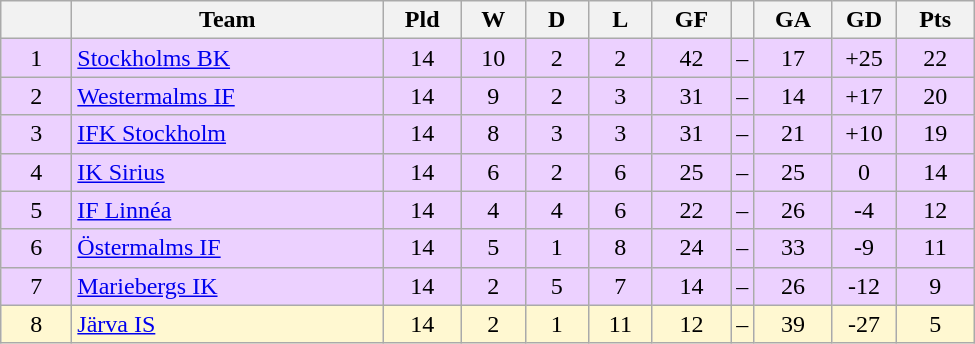<table class="wikitable" style="text-align: center;">
<tr>
<th style="width: 40px;"></th>
<th style="width: 200px;">Team</th>
<th style="width: 45px;">Pld</th>
<th style="width: 35px;">W</th>
<th style="width: 35px;">D</th>
<th style="width: 35px;">L</th>
<th style="width: 45px;">GF</th>
<th></th>
<th style="width: 45px;">GA</th>
<th style="width: 35px;">GD</th>
<th style="width: 45px;">Pts</th>
</tr>
<tr style="background: #ecd1ff">
<td>1</td>
<td style="text-align: left;"><a href='#'>Stockholms BK</a></td>
<td>14</td>
<td>10</td>
<td>2</td>
<td>2</td>
<td>42</td>
<td>–</td>
<td>17</td>
<td>+25</td>
<td>22</td>
</tr>
<tr style="background: #ecd1ff">
<td>2</td>
<td style="text-align: left;"><a href='#'>Westermalms IF</a></td>
<td>14</td>
<td>9</td>
<td>2</td>
<td>3</td>
<td>31</td>
<td>–</td>
<td>14</td>
<td>+17</td>
<td>20</td>
</tr>
<tr style="background: #ecd1ff">
<td>3</td>
<td style="text-align: left;"><a href='#'>IFK Stockholm</a></td>
<td>14</td>
<td>8</td>
<td>3</td>
<td>3</td>
<td>31</td>
<td>–</td>
<td>21</td>
<td>+10</td>
<td>19</td>
</tr>
<tr style="background: #ecd1ff">
<td>4</td>
<td style="text-align: left;"><a href='#'>IK Sirius</a></td>
<td>14</td>
<td>6</td>
<td>2</td>
<td>6</td>
<td>25</td>
<td>–</td>
<td>25</td>
<td>0</td>
<td>14</td>
</tr>
<tr style="background: #ecd1ff">
<td>5</td>
<td style="text-align: left;"><a href='#'>IF Linnéa</a></td>
<td>14</td>
<td>4</td>
<td>4</td>
<td>6</td>
<td>22</td>
<td>–</td>
<td>26</td>
<td>-4</td>
<td>12</td>
</tr>
<tr style="background: #ecd1ff">
<td>6</td>
<td style="text-align: left;"><a href='#'>Östermalms IF</a></td>
<td>14</td>
<td>5</td>
<td>1</td>
<td>8</td>
<td>24</td>
<td>–</td>
<td>33</td>
<td>-9</td>
<td>11</td>
</tr>
<tr style="background: #ecd1ff">
<td>7</td>
<td style="text-align: left;"><a href='#'>Mariebergs IK</a></td>
<td>14</td>
<td>2</td>
<td>5</td>
<td>7</td>
<td>14</td>
<td>–</td>
<td>26</td>
<td>-12</td>
<td>9</td>
</tr>
<tr style="background: #fff8d1">
<td>8</td>
<td style="text-align: left;"><a href='#'>Järva IS</a></td>
<td>14</td>
<td>2</td>
<td>1</td>
<td>11</td>
<td>12</td>
<td>–</td>
<td>39</td>
<td>-27</td>
<td>5</td>
</tr>
</table>
